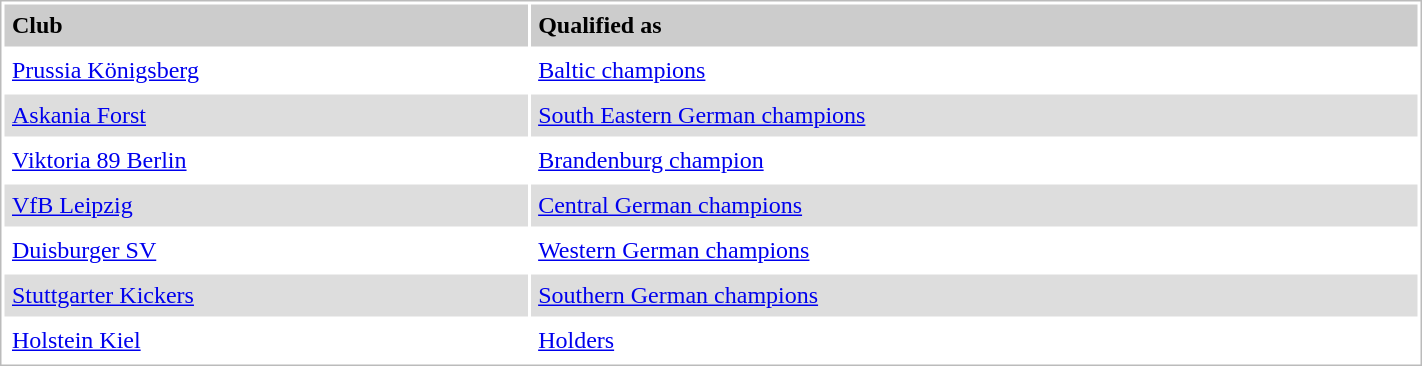<table style="border:1px solid #bbb;background:#fff;" cellpadding="5" cellspacing="2" width="75%">
<tr style="background:#ccc;font-weight:bold">
<td>Club</td>
<td>Qualified as</td>
</tr>
<tr>
<td><a href='#'>Prussia Königsberg</a></td>
<td><a href='#'>Baltic champions</a></td>
</tr>
<tr style="background:#ddd">
<td><a href='#'>Askania Forst</a></td>
<td><a href='#'>South Eastern German champions</a></td>
</tr>
<tr>
<td><a href='#'>Viktoria 89 Berlin</a></td>
<td><a href='#'>Brandenburg champion</a></td>
</tr>
<tr style="background:#ddd">
<td><a href='#'>VfB Leipzig</a></td>
<td><a href='#'>Central German champions</a></td>
</tr>
<tr>
<td><a href='#'>Duisburger SV</a></td>
<td><a href='#'>Western German champions</a></td>
</tr>
<tr style="background:#ddd">
<td><a href='#'>Stuttgarter Kickers</a></td>
<td><a href='#'>Southern German champions</a></td>
</tr>
<tr>
<td><a href='#'>Holstein Kiel</a></td>
<td><a href='#'>Holders</a></td>
</tr>
</table>
